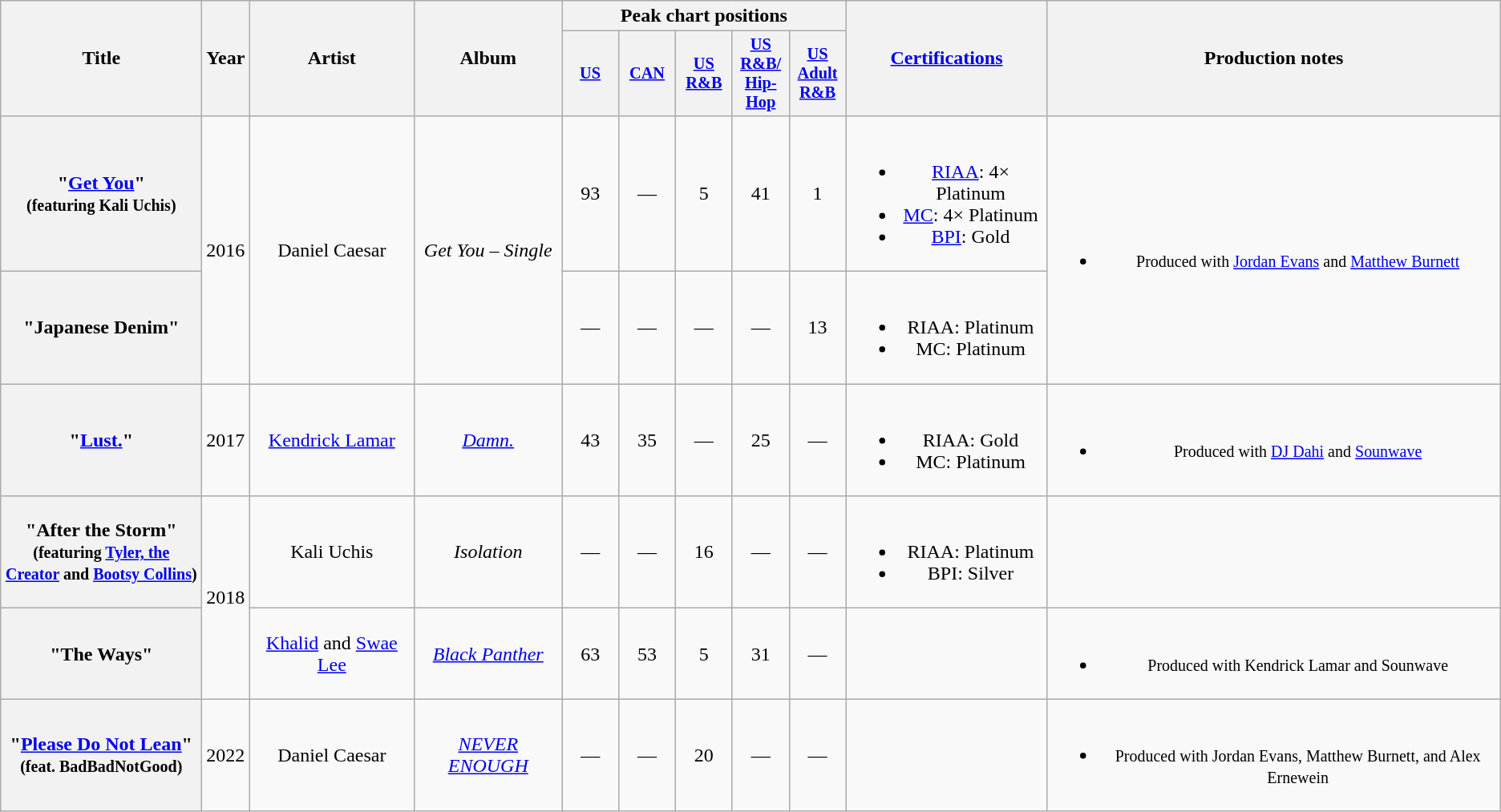<table class="wikitable plainrowheaders" style="text-align:center;">
<tr>
<th rowspan="2" style="width:10em;">Title</th>
<th rowspan="2">Year</th>
<th rowspan="2">Artist</th>
<th rowspan="2">Album</th>
<th colspan="5">Peak chart positions</th>
<th rowspan="2" style="width:10em;"><a href='#'>Certifications</a></th>
<th rowspan="2">Production notes</th>
</tr>
<tr>
<th scope="col" style="width:3em;font-size:85%;"><a href='#'>US</a></th>
<th scope="col" style="width:3em;font-size:85%;"><a href='#'>CAN</a></th>
<th scope="col" style="width:3em;font-size:85%;"><a href='#'>US<br>R&B</a></th>
<th scope="col" style="width:3em;font-size:85%;"><a href='#'>US<br>R&B/ Hip-Hop</a></th>
<th scope="col" style="width:3em;font-size:85%;"><a href='#'>US<br>Adult R&B</a></th>
</tr>
<tr>
<th scope="row">"<a href='#'>Get You</a>"<br><small>(featuring Kali Uchis)</small></th>
<td rowspan="2">2016</td>
<td rowspan="2">Daniel Caesar</td>
<td rowspan="2"><em>Get You – Single</em></td>
<td>93</td>
<td>—</td>
<td>5</td>
<td>41</td>
<td>1</td>
<td><br><ul><li><a href='#'>RIAA</a>: 4× Platinum</li><li><a href='#'>MC</a>: 4× Platinum</li><li><a href='#'>BPI</a>: Gold</li></ul></td>
<td rowspan="2"><br><ul><li><small>Produced with <a href='#'>Jordan Evans</a> and <a href='#'>Matthew Burnett</a></small></li></ul></td>
</tr>
<tr>
<th scope="row">"Japanese Denim"</th>
<td>—</td>
<td>—</td>
<td>—</td>
<td>—</td>
<td>13</td>
<td><br><ul><li>RIAA: Platinum</li><li>MC: Platinum</li></ul></td>
</tr>
<tr>
<th scope="row">"<a href='#'>Lust.</a>"</th>
<td>2017</td>
<td><a href='#'>Kendrick Lamar</a></td>
<td><em><a href='#'>Damn.</a></em></td>
<td>43</td>
<td>35</td>
<td>—</td>
<td>25</td>
<td>—</td>
<td><br><ul><li>RIAA: Gold</li><li>MC: Platinum</li></ul></td>
<td><br><ul><li><small>Produced with <a href='#'>DJ Dahi</a> and <a href='#'>Sounwave</a></small></li></ul></td>
</tr>
<tr>
<th scope="row">"After the Storm"<br><small>(featuring <a href='#'>Tyler, the Creator</a> and <a href='#'>Bootsy Collins</a>)</small></th>
<td rowspan="2">2018</td>
<td>Kali Uchis</td>
<td><em>Isolation</em></td>
<td>—</td>
<td>—</td>
<td>16</td>
<td>—</td>
<td>—</td>
<td><br><ul><li>RIAA: Platinum</li><li>BPI: Silver</li></ul></td>
<td></td>
</tr>
<tr>
<th scope="row">"The Ways"</th>
<td><a href='#'>Khalid</a> and <a href='#'>Swae Lee</a></td>
<td><em><a href='#'>Black Panther</a></em></td>
<td>63</td>
<td>53</td>
<td>5</td>
<td>31</td>
<td>—</td>
<td></td>
<td><br><ul><li><small>Produced with Kendrick Lamar and Sounwave</small></li></ul></td>
</tr>
<tr>
<th scope="row">"<a href='#'>Please Do Not Lean</a>" <small>(feat. BadBadNotGood)</small></th>
<td>2022</td>
<td>Daniel Caesar</td>
<td><em><a href='#'>NEVER ENOUGH</a></em></td>
<td>—</td>
<td>—</td>
<td>20</td>
<td>—</td>
<td>—</td>
<td></td>
<td><br><ul><li><small>Produced with Jordan Evans, Matthew Burnett, and Alex Ernewein</small></li></ul></td>
</tr>
</table>
